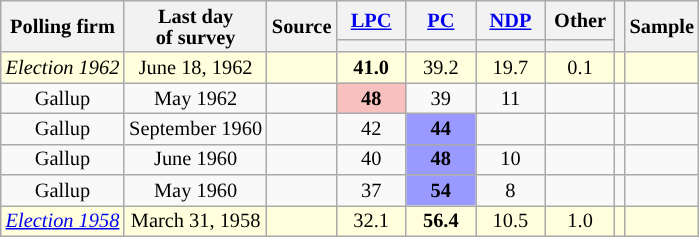<table class="wikitable sortable" style="text-align:center;font-size:85%;line-height:14px;" align="center">
<tr>
<th rowspan="2">Polling firm</th>
<th rowspan="2">Last day <br>of survey</th>
<th rowspan="2">Source</th>
<th class="unsortable" style="width:40px;"><a href='#'>LPC</a></th>
<th class="unsortable" style="width:40px;"><a href='#'>PC</a></th>
<th class="unsortable" style="width:40px;"><a href='#'>NDP</a></th>
<th class="unsortable" style="width:40px;">Other</th>
<th rowspan="2"></th>
<th rowspan="2">Sample</th>
</tr>
<tr style="line-height:5px;">
<th style="background:"></th>
<th style="background:"></th>
<th style="background:"></th>
<th style="background:"></th>
</tr>
<tr>
<td style="background:#ffd;"><em>Election 1962</em></td>
<td style="background:#ffd;">June 18, 1962</td>
<td style="background:#ffd;"></td>
<td style="background:#ffd;"><strong>41.0</strong></td>
<td style="background:#ffd;">39.2</td>
<td style="background:#ffd;">19.7</td>
<td style="background:#ffd;">0.1</td>
<td style="background:#ffd;"></td>
<td style="background:#ffd;"></td>
</tr>
<tr>
<td>Gallup</td>
<td>May 1962</td>
<td></td>
<td style='background:#F8C1BE'><strong>48</strong></td>
<td>39</td>
<td>11</td>
<td></td>
<td></td>
<td></td>
</tr>
<tr>
<td>Gallup</td>
<td>September 1960</td>
<td></td>
<td>42</td>
<td style='background:#9999FF'><strong>44</strong></td>
<td></td>
<td></td>
<td></td>
<td></td>
</tr>
<tr>
<td>Gallup</td>
<td>June 1960</td>
<td></td>
<td>40</td>
<td style='background:#9999FF'><strong>48</strong></td>
<td>10</td>
<td></td>
<td></td>
<td></td>
</tr>
<tr>
<td>Gallup</td>
<td>May 1960</td>
<td></td>
<td>37</td>
<td style='background:#9999FF'><strong>54</strong></td>
<td>8</td>
<td></td>
<td></td>
<td></td>
</tr>
<tr>
<td style="background:#ffd;"><em><a href='#'>Election 1958</a></em></td>
<td style="background:#ffd;">March 31, 1958</td>
<td style="background:#ffd;"></td>
<td style="background:#ffd;">32.1</td>
<td style="background:#ffd;"><strong>56.4</strong></td>
<td style="background:#ffd;">10.5</td>
<td style="background:#ffd;">1.0</td>
<td style="background:#ffd;"></td>
<td style="background:#ffd;"></td>
</tr>
</table>
